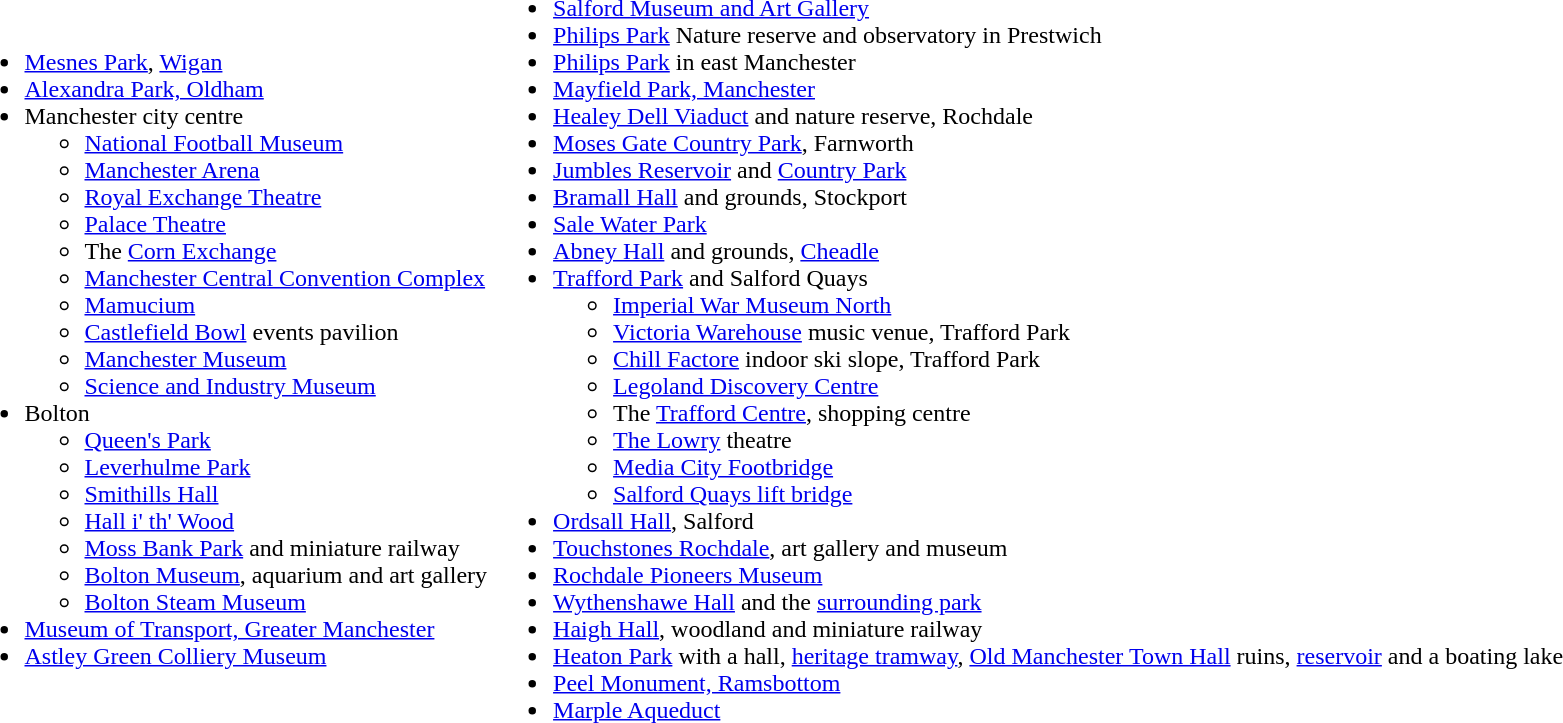<table>
<tr>
<td><br><ul><li><a href='#'>Mesnes Park</a>, <a href='#'>Wigan</a></li><li><a href='#'>Alexandra Park, Oldham</a></li><li>Manchester city centre<ul><li><a href='#'>National Football Museum</a></li><li><a href='#'>Manchester Arena</a></li><li><a href='#'>Royal Exchange Theatre</a></li><li><a href='#'>Palace Theatre</a></li><li>The <a href='#'>Corn Exchange</a></li><li><a href='#'>Manchester Central Convention Complex</a></li><li><a href='#'>Mamucium</a></li><li><a href='#'>Castlefield Bowl</a> events pavilion</li><li><a href='#'>Manchester Museum</a></li><li><a href='#'>Science and Industry Museum</a></li></ul></li><li>Bolton<ul><li><a href='#'>Queen's Park</a></li><li><a href='#'>Leverhulme Park</a></li><li><a href='#'>Smithills Hall</a>  </li><li><a href='#'>Hall i' th' Wood</a>  </li><li><a href='#'>Moss Bank Park</a> and miniature railway</li><li><a href='#'>Bolton Museum</a>, aquarium and art gallery</li><li><a href='#'>Bolton Steam Museum</a></li></ul></li><li><a href='#'>Museum of Transport, Greater Manchester</a></li><li><a href='#'>Astley Green Colliery Museum</a></li></ul></td>
<td><br><ul><li><a href='#'>Salford Museum and Art Gallery</a></li><li><a href='#'>Philips Park</a> Nature reserve and observatory in Prestwich</li><li><a href='#'>Philips Park</a> in east Manchester</li><li><a href='#'>Mayfield Park, Manchester</a></li><li><a href='#'>Healey Dell Viaduct</a> and nature reserve, Rochdale</li><li><a href='#'>Moses Gate Country Park</a>, Farnworth </li><li><a href='#'>Jumbles Reservoir</a> and <a href='#'>Country Park</a> </li><li><a href='#'>Bramall Hall</a> and grounds, Stockport</li><li><a href='#'>Sale Water Park</a></li><li><a href='#'>Abney Hall</a> and grounds, <a href='#'>Cheadle</a></li><li><a href='#'>Trafford Park</a> and Salford Quays<ul><li><a href='#'>Imperial War Museum North</a></li><li><a href='#'>Victoria Warehouse</a> music venue, Trafford Park</li><li><a href='#'>Chill Factore</a> indoor ski slope, Trafford Park</li><li><a href='#'>Legoland Discovery Centre</a></li><li>The <a href='#'>Trafford Centre</a>, shopping centre</li><li><a href='#'>The Lowry</a> theatre</li><li><a href='#'>Media City Footbridge</a></li><li><a href='#'>Salford Quays lift bridge</a></li></ul></li><li><a href='#'>Ordsall Hall</a>, Salford</li><li><a href='#'>Touchstones Rochdale</a>, art gallery and museum</li><li><a href='#'>Rochdale Pioneers Museum</a></li><li><a href='#'>Wythenshawe Hall</a> and the <a href='#'>surrounding park</a></li><li><a href='#'>Haigh Hall</a>, woodland and miniature railway   </li><li><a href='#'>Heaton Park</a> with a hall, <a href='#'>heritage tramway</a>, <a href='#'>Old Manchester Town Hall</a> ruins, <a href='#'>reservoir</a> and a boating lake </li><li><a href='#'>Peel Monument, Ramsbottom</a></li><li><a href='#'>Marple Aqueduct</a></li></ul></td>
</tr>
</table>
